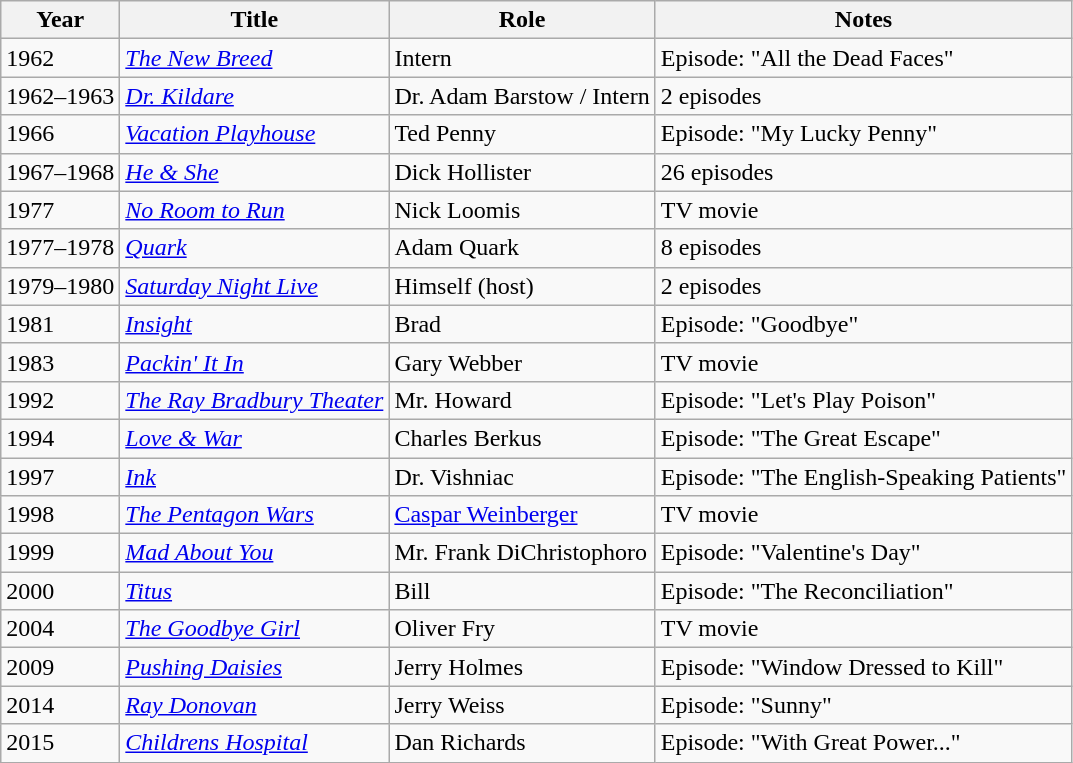<table class = "wikitable">
<tr>
<th>Year</th>
<th>Title</th>
<th>Role</th>
<th>Notes</th>
</tr>
<tr>
<td>1962</td>
<td><em><a href='#'>The New Breed</a></em></td>
<td>Intern</td>
<td>Episode: "All the Dead Faces"</td>
</tr>
<tr>
<td>1962–1963</td>
<td><em><a href='#'>Dr. Kildare</a></em></td>
<td>Dr. Adam Barstow / Intern</td>
<td>2 episodes</td>
</tr>
<tr>
<td>1966</td>
<td><em><a href='#'>Vacation Playhouse</a></em></td>
<td>Ted Penny</td>
<td>Episode: "My Lucky Penny"</td>
</tr>
<tr>
<td>1967–1968</td>
<td><em><a href='#'>He & She</a></em></td>
<td>Dick Hollister</td>
<td>26 episodes</td>
</tr>
<tr>
<td>1977</td>
<td><em><a href='#'>No Room to Run</a></em></td>
<td>Nick Loomis</td>
<td>TV movie</td>
</tr>
<tr>
<td>1977–1978</td>
<td><em><a href='#'>Quark</a></em></td>
<td>Adam Quark</td>
<td>8 episodes</td>
</tr>
<tr>
<td>1979–1980</td>
<td><em><a href='#'>Saturday Night Live</a></em></td>
<td>Himself (host)</td>
<td>2 episodes</td>
</tr>
<tr>
<td>1981</td>
<td><em><a href='#'>Insight</a></em></td>
<td>Brad</td>
<td>Episode: "Goodbye"</td>
</tr>
<tr>
<td>1983</td>
<td><em><a href='#'>Packin' It In</a></em></td>
<td>Gary Webber</td>
<td>TV movie</td>
</tr>
<tr>
<td>1992</td>
<td><em><a href='#'>The Ray Bradbury Theater</a></em></td>
<td>Mr. Howard</td>
<td>Episode: "Let's Play Poison"</td>
</tr>
<tr>
<td>1994</td>
<td><em><a href='#'>Love & War</a></em></td>
<td>Charles Berkus</td>
<td>Episode: "The Great Escape"</td>
</tr>
<tr>
<td>1997</td>
<td><em><a href='#'>Ink</a></em></td>
<td>Dr. Vishniac</td>
<td>Episode: "The English-Speaking Patients"</td>
</tr>
<tr>
<td>1998</td>
<td><em><a href='#'>The Pentagon Wars</a></em></td>
<td><a href='#'>Caspar Weinberger</a></td>
<td>TV movie</td>
</tr>
<tr>
<td>1999</td>
<td><em><a href='#'>Mad About You</a></em></td>
<td>Mr. Frank DiChristophoro</td>
<td>Episode: "Valentine's Day"</td>
</tr>
<tr>
<td>2000</td>
<td><em><a href='#'>Titus</a></em></td>
<td>Bill</td>
<td>Episode: "The Reconciliation"</td>
</tr>
<tr>
<td>2004</td>
<td><em><a href='#'>The Goodbye Girl</a></em></td>
<td>Oliver Fry</td>
<td>TV movie</td>
</tr>
<tr>
<td>2009</td>
<td><em><a href='#'>Pushing Daisies</a></em></td>
<td>Jerry Holmes</td>
<td>Episode: "Window Dressed to Kill"</td>
</tr>
<tr>
<td>2014</td>
<td><em><a href='#'>Ray Donovan</a></em></td>
<td>Jerry Weiss</td>
<td>Episode: "Sunny"</td>
</tr>
<tr>
<td>2015</td>
<td><em><a href='#'>Childrens Hospital</a></em></td>
<td>Dan Richards</td>
<td>Episode: "With Great Power..."</td>
</tr>
</table>
